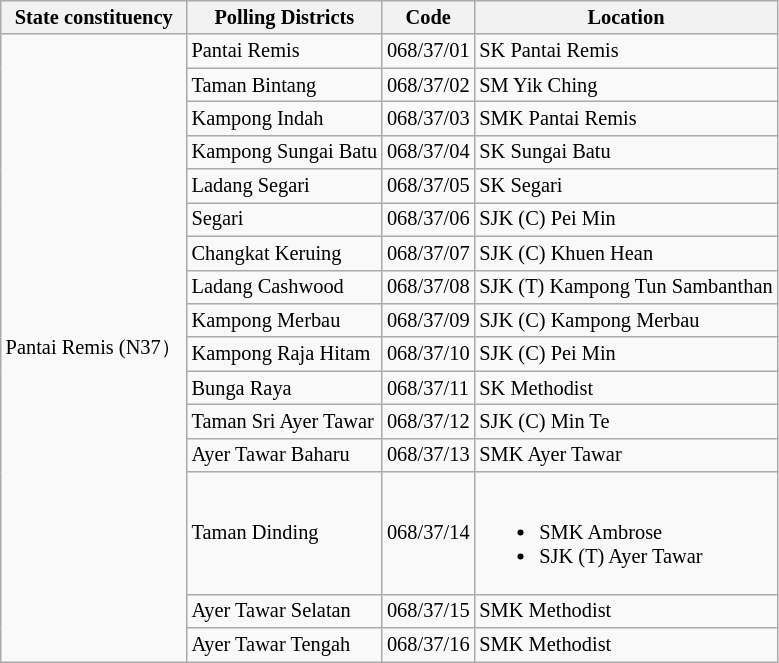<table class="wikitable sortable mw-collapsible" style="white-space:nowrap;font-size:85%">
<tr>
<th>State constituency</th>
<th>Polling Districts</th>
<th>Code</th>
<th>Location</th>
</tr>
<tr>
<td rowspan="16">Pantai Remis (N37）</td>
<td>Pantai Remis</td>
<td>068/37/01</td>
<td>SK Pantai Remis</td>
</tr>
<tr>
<td>Taman Bintang</td>
<td>068/37/02</td>
<td>SM Yik Ching</td>
</tr>
<tr>
<td>Kampong Indah</td>
<td>068/37/03</td>
<td>SMK Pantai Remis</td>
</tr>
<tr>
<td>Kampong Sungai Batu</td>
<td>068/37/04</td>
<td>SK Sungai Batu</td>
</tr>
<tr>
<td>Ladang Segari</td>
<td>068/37/05</td>
<td>SK Segari</td>
</tr>
<tr>
<td>Segari</td>
<td>068/37/06</td>
<td>SJK (C) Pei Min</td>
</tr>
<tr>
<td>Changkat Keruing</td>
<td>068/37/07</td>
<td>SJK (C) Khuen Hean</td>
</tr>
<tr>
<td>Ladang Cashwood</td>
<td>068/37/08</td>
<td>SJK (T) Kampong Tun Sambanthan</td>
</tr>
<tr>
<td>Kampong Merbau</td>
<td>068/37/09</td>
<td>SJK (C) Kampong Merbau</td>
</tr>
<tr>
<td>Kampong Raja Hitam</td>
<td>068/37/10</td>
<td>SJK (C) Pei Min</td>
</tr>
<tr>
<td>Bunga Raya</td>
<td>068/37/11</td>
<td>SK Methodist</td>
</tr>
<tr>
<td>Taman Sri Ayer Tawar</td>
<td>068/37/12</td>
<td>SJK (C) Min Te</td>
</tr>
<tr>
<td>Ayer Tawar Baharu</td>
<td>068/37/13</td>
<td>SMK Ayer Tawar</td>
</tr>
<tr>
<td>Taman Dinding</td>
<td>068/37/14</td>
<td><br><ul><li>SMK Ambrose</li><li>SJK (T) Ayer Tawar</li></ul></td>
</tr>
<tr>
<td>Ayer Tawar Selatan</td>
<td>068/37/15</td>
<td>SMK Methodist</td>
</tr>
<tr>
<td>Ayer Tawar Tengah</td>
<td>068/37/16</td>
<td>SMK Methodist</td>
</tr>
</table>
